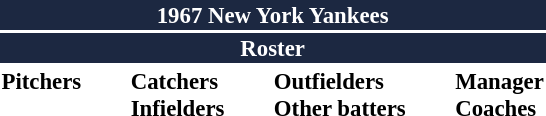<table class="toccolours" style="font-size: 95%;">
<tr>
<th colspan="10" style="background-color: #1c2841; color: white; text-align: center;">1967 New York Yankees</th>
</tr>
<tr>
<td colspan="10" style="background-color: #1c2841; color: white; text-align: center;"><strong>Roster</strong></td>
</tr>
<tr>
<td valign="top"><strong>Pitchers</strong><br>













</td>
<td width="25px"></td>
<td valign="top"><strong>Catchers</strong><br>




<strong>Infielders</strong>









</td>
<td width="25px"></td>
<td valign="top"><strong>Outfielders</strong><br>







<strong>Other batters</strong>
</td>
<td width="25px"></td>
<td valign="top"><strong>Manager</strong><br>
<strong>Coaches</strong>



</td>
</tr>
</table>
